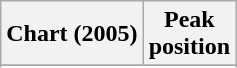<table class="wikitable sortable">
<tr>
<th>Chart (2005)</th>
<th>Peak<br>position</th>
</tr>
<tr>
</tr>
<tr>
</tr>
</table>
